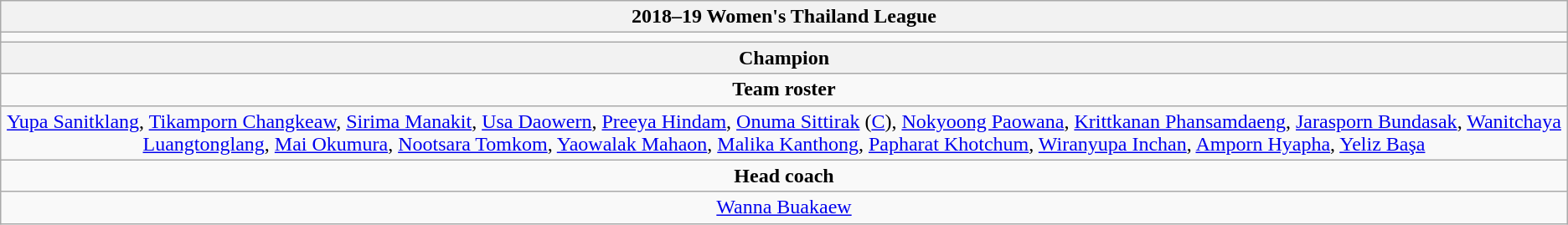<table class="wikitable" style="text-align: center;">
<tr>
<th>2018–19 Women's Thailand League</th>
</tr>
<tr>
<td></td>
</tr>
<tr>
<th>Champion</th>
</tr>
<tr>
<td><strong>Team roster</strong></td>
</tr>
<tr>
<td><a href='#'>Yupa Sanitklang</a>, <a href='#'>Tikamporn Changkeaw</a>,  <a href='#'>Sirima Manakit</a>, <a href='#'>Usa Daowern</a>, <a href='#'>Preeya Hindam</a>, <a href='#'>Onuma Sittirak</a> (<a href='#'>C</a>), <a href='#'>Nokyoong Paowana</a>, <a href='#'>Krittkanan Phansamdaeng</a>, <a href='#'>Jarasporn Bundasak</a>, <a href='#'>Wanitchaya Luangtonglang</a>, <a href='#'>Mai Okumura</a>, <a href='#'>Nootsara Tomkom</a>, <a href='#'>Yaowalak Mahaon</a>, <a href='#'>Malika Kanthong</a>, <a href='#'>Papharat Khotchum</a>, <a href='#'>Wiranyupa Inchan</a>, <a href='#'>Amporn Hyapha</a>, <a href='#'>Yeliz Başa</a></td>
</tr>
<tr>
<td><strong>Head coach</strong></td>
</tr>
<tr>
<td><a href='#'>Wanna Buakaew</a></td>
</tr>
</table>
